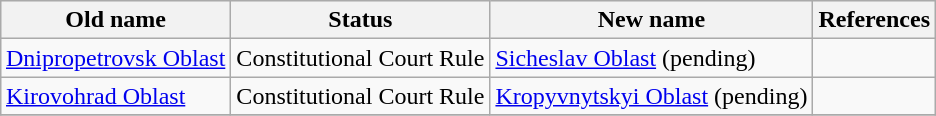<table class="wikitable sortable" style="margin-left:auto;margin-right:auto">
<tr bgcolor="#ececec">
<th>Old name</th>
<th>Status</th>
<th>New name</th>
<th>References</th>
</tr>
<tr>
<td><a href='#'>Dnipropetrovsk Oblast</a></td>
<td>Constitutional Court Rule</td>
<td><a href='#'>Sicheslav Oblast</a> (pending)</td>
<td></td>
</tr>
<tr>
<td><a href='#'>Kirovohrad Oblast</a></td>
<td>Constitutional Court Rule</td>
<td><a href='#'>Kropyvnytskyi Oblast</a> (pending)</td>
<td></td>
</tr>
<tr>
</tr>
</table>
